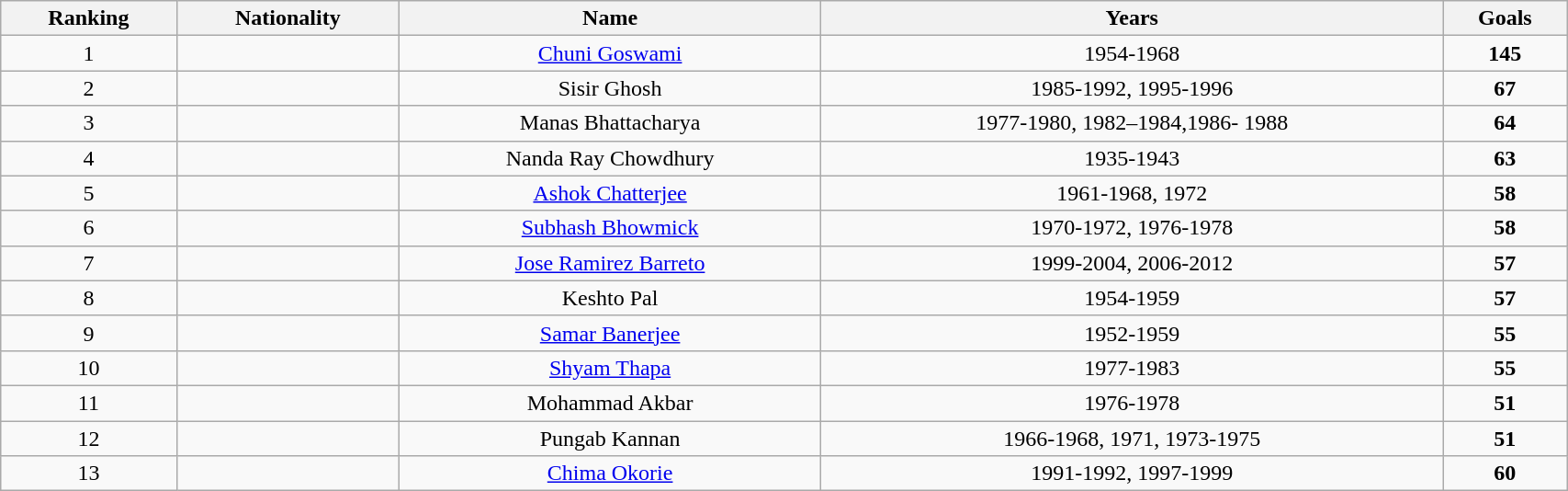<table class="wikitable sortable" style=text-align:center;width:90%>
<tr>
<th>Ranking</th>
<th>Nationality</th>
<th>Name</th>
<th>Years</th>
<th>Goals</th>
</tr>
<tr>
<td>1</td>
<td align=left></td>
<td><a href='#'>Chuni Goswami</a></td>
<td>1954-1968</td>
<td><strong>145</strong></td>
</tr>
<tr>
<td>2</td>
<td align=left></td>
<td>Sisir Ghosh</td>
<td>1985-1992, 1995-1996</td>
<td><strong>67</strong></td>
</tr>
<tr>
<td>3</td>
<td align=left></td>
<td>Manas Bhattacharya</td>
<td>1977-1980, 1982–1984,1986- 1988</td>
<td><strong>64</strong></td>
</tr>
<tr>
<td>4</td>
<td align=left></td>
<td>Nanda Ray Chowdhury</td>
<td>1935-1943</td>
<td><strong>63</strong></td>
</tr>
<tr>
<td>5</td>
<td align=left></td>
<td><a href='#'>Ashok Chatterjee</a></td>
<td>1961-1968, 1972</td>
<td><strong>58</strong></td>
</tr>
<tr>
<td>6</td>
<td align=left></td>
<td><a href='#'>Subhash Bhowmick</a></td>
<td>1970-1972, 1976-1978</td>
<td><strong>58</strong></td>
</tr>
<tr>
<td>7</td>
<td align=left></td>
<td><a href='#'>Jose Ramirez Barreto</a></td>
<td>1999-2004, 2006-2012</td>
<td><strong>57</strong></td>
</tr>
<tr>
<td>8</td>
<td align=left></td>
<td>Keshto Pal</td>
<td>1954-1959</td>
<td><strong>57</strong></td>
</tr>
<tr>
<td>9</td>
<td align=left></td>
<td><a href='#'>Samar Banerjee</a></td>
<td>1952-1959</td>
<td><strong>55</strong></td>
</tr>
<tr>
<td>10</td>
<td align=left></td>
<td><a href='#'>Shyam Thapa</a></td>
<td>1977-1983</td>
<td><strong>55</strong></td>
</tr>
<tr>
<td>11</td>
<td align=left></td>
<td>Mohammad Akbar</td>
<td>1976-1978</td>
<td><strong>51</strong></td>
</tr>
<tr>
<td>12</td>
<td align=left></td>
<td>Pungab Kannan</td>
<td>1966-1968, 1971, 1973-1975</td>
<td><strong>51</strong></td>
</tr>
<tr>
<td>13</td>
<td align=left></td>
<td><a href='#'>Chima Okorie</a></td>
<td>1991-1992, 1997-1999</td>
<td><strong>60</strong></td>
</tr>
</table>
